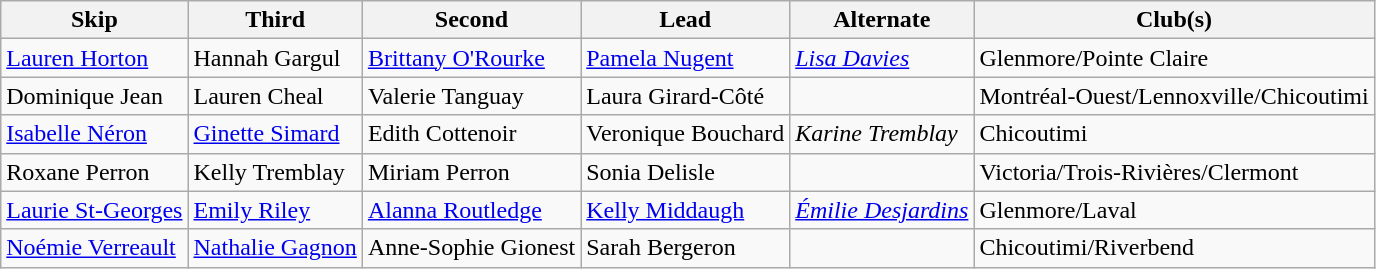<table class="wikitable">
<tr>
<th scope="col">Skip</th>
<th scope="col">Third</th>
<th scope="col">Second</th>
<th scope="col">Lead</th>
<th scope="col">Alternate</th>
<th scope="col">Club(s)</th>
</tr>
<tr>
<td><a href='#'>Lauren Horton</a></td>
<td>Hannah Gargul</td>
<td><a href='#'>Brittany O'Rourke</a></td>
<td><a href='#'>Pamela Nugent</a></td>
<td><em><a href='#'>Lisa Davies</a></em></td>
<td>Glenmore/Pointe Claire</td>
</tr>
<tr>
<td>Dominique Jean</td>
<td>Lauren Cheal</td>
<td>Valerie Tanguay</td>
<td>Laura Girard-Côté</td>
<td></td>
<td>Montréal-Ouest/Lennoxville/Chicoutimi</td>
</tr>
<tr>
<td><a href='#'>Isabelle Néron</a></td>
<td><a href='#'>Ginette Simard</a></td>
<td>Edith Cottenoir</td>
<td>Veronique Bouchard</td>
<td><em>Karine Tremblay</em></td>
<td>Chicoutimi</td>
</tr>
<tr>
<td>Roxane Perron</td>
<td>Kelly Tremblay</td>
<td>Miriam Perron</td>
<td>Sonia Delisle</td>
<td></td>
<td>Victoria/Trois-Rivières/Clermont</td>
</tr>
<tr>
<td><a href='#'>Laurie St-Georges</a></td>
<td><a href='#'>Emily Riley</a></td>
<td><a href='#'>Alanna Routledge</a></td>
<td><a href='#'>Kelly Middaugh</a></td>
<td><em><a href='#'>Émilie Desjardins</a></em></td>
<td>Glenmore/Laval</td>
</tr>
<tr>
<td><a href='#'>Noémie Verreault</a></td>
<td><a href='#'>Nathalie Gagnon</a></td>
<td>Anne-Sophie Gionest</td>
<td>Sarah Bergeron</td>
<td></td>
<td>Chicoutimi/Riverbend</td>
</tr>
</table>
